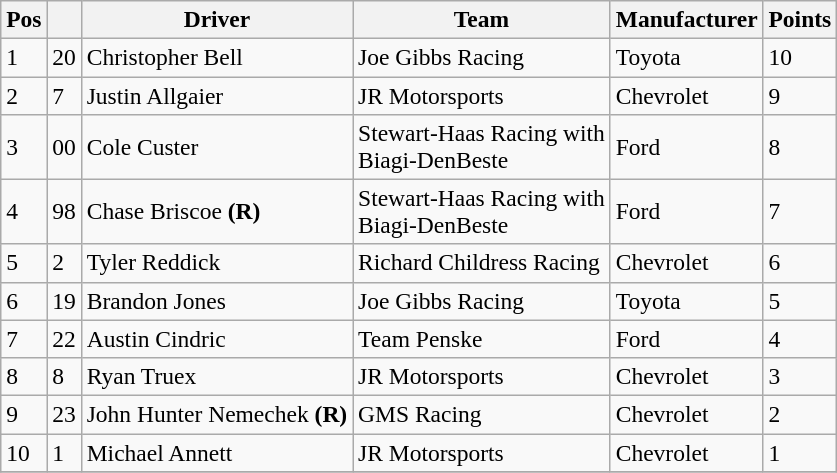<table class="wikitable" style="font-size:98%">
<tr>
<th>Pos</th>
<th></th>
<th>Driver</th>
<th>Team</th>
<th>Manufacturer</th>
<th>Points</th>
</tr>
<tr>
<td>1</td>
<td>20</td>
<td>Christopher Bell</td>
<td>Joe Gibbs Racing</td>
<td>Toyota</td>
<td>10</td>
</tr>
<tr>
<td>2</td>
<td>7</td>
<td>Justin Allgaier</td>
<td>JR Motorsports</td>
<td>Chevrolet</td>
<td>9</td>
</tr>
<tr>
<td>3</td>
<td>00</td>
<td>Cole Custer</td>
<td>Stewart-Haas Racing with<br>Biagi-DenBeste</td>
<td>Ford</td>
<td>8</td>
</tr>
<tr>
<td>4</td>
<td>98</td>
<td>Chase Briscoe <strong>(R)</strong></td>
<td>Stewart-Haas Racing with<br>Biagi-DenBeste</td>
<td>Ford</td>
<td>7</td>
</tr>
<tr>
<td>5</td>
<td>2</td>
<td>Tyler Reddick</td>
<td>Richard Childress Racing</td>
<td>Chevrolet</td>
<td>6</td>
</tr>
<tr>
<td>6</td>
<td>19</td>
<td>Brandon Jones</td>
<td>Joe Gibbs Racing</td>
<td>Toyota</td>
<td>5</td>
</tr>
<tr>
<td>7</td>
<td>22</td>
<td>Austin Cindric</td>
<td>Team Penske</td>
<td>Ford</td>
<td>4</td>
</tr>
<tr>
<td>8</td>
<td>8</td>
<td>Ryan Truex</td>
<td>JR Motorsports</td>
<td>Chevrolet</td>
<td>3</td>
</tr>
<tr>
<td>9</td>
<td>23</td>
<td>John Hunter Nemechek <strong>(R)</strong></td>
<td>GMS Racing</td>
<td>Chevrolet</td>
<td>2</td>
</tr>
<tr>
<td>10</td>
<td>1</td>
<td>Michael Annett</td>
<td>JR Motorsports</td>
<td>Chevrolet</td>
<td>1</td>
</tr>
<tr>
</tr>
</table>
